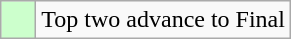<table class="wikitable">
<tr>
<td style="background:#cfc;">    </td>
<td>Top two advance to Final</td>
</tr>
</table>
